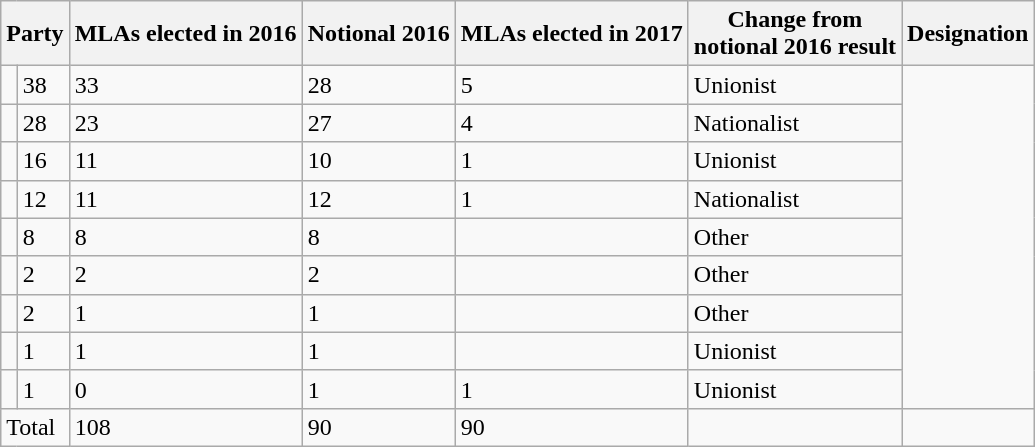<table class="wikitable">
<tr>
<th colspan=2>Party</th>
<th>MLAs elected in 2016</th>
<th>Notional 2016</th>
<th>MLAs elected in 2017</th>
<th>Change from <br>notional 2016 result</th>
<th>Designation</th>
</tr>
<tr>
<td></td>
<td>38</td>
<td>33</td>
<td>28</td>
<td> 5</td>
<td>Unionist</td>
</tr>
<tr>
<td></td>
<td>28</td>
<td>23</td>
<td>27</td>
<td> 4</td>
<td>Nationalist</td>
</tr>
<tr>
<td></td>
<td>16</td>
<td>11</td>
<td>10</td>
<td> 1</td>
<td>Unionist</td>
</tr>
<tr>
<td></td>
<td>12</td>
<td>11</td>
<td>12</td>
<td> 1</td>
<td>Nationalist</td>
</tr>
<tr>
<td></td>
<td>8</td>
<td>8</td>
<td>8</td>
<td></td>
<td>Other</td>
</tr>
<tr>
<td></td>
<td>2</td>
<td>2</td>
<td>2</td>
<td></td>
<td>Other</td>
</tr>
<tr>
<td></td>
<td>2</td>
<td>1</td>
<td>1</td>
<td></td>
<td>Other</td>
</tr>
<tr>
<td></td>
<td>1</td>
<td>1</td>
<td>1</td>
<td></td>
<td>Unionist</td>
</tr>
<tr>
<td></td>
<td>1</td>
<td>0</td>
<td>1</td>
<td> 1</td>
<td>Unionist</td>
</tr>
<tr>
<td colspan=2>Total</td>
<td>108</td>
<td>90</td>
<td>90</td>
<td></td>
<td></td>
</tr>
</table>
